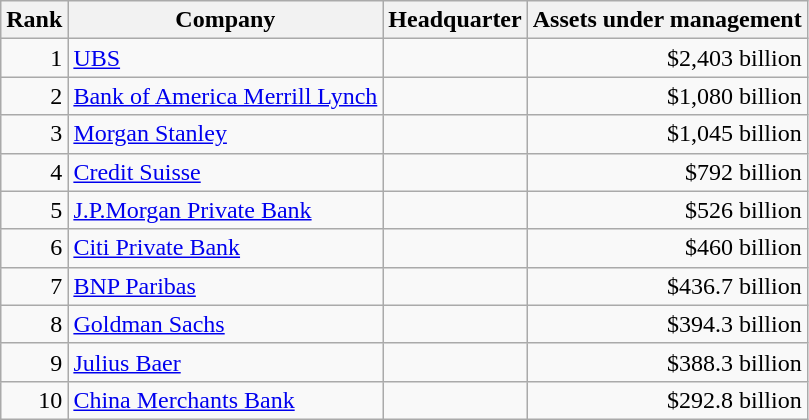<table class="wikitable sortable">
<tr>
<th>Rank</th>
<th>Company</th>
<th>Headquarter</th>
<th>Assets under management</th>
</tr>
<tr>
<td style="text-align:right">1</td>
<td><a href='#'>UBS</a></td>
<td></td>
<td style="text-align:right">$2,403 billion</td>
</tr>
<tr>
<td style="text-align:right">2</td>
<td><a href='#'>Bank of America Merrill Lynch</a></td>
<td></td>
<td style="text-align:right">$1,080 billion</td>
</tr>
<tr>
<td style="text-align:right">3</td>
<td><a href='#'>Morgan Stanley</a></td>
<td></td>
<td style="text-align:right">$1,045 billion</td>
</tr>
<tr>
<td style="text-align:right">4</td>
<td><a href='#'>Credit Suisse</a></td>
<td></td>
<td style="text-align:right">$792 billion</td>
</tr>
<tr>
<td style="text-align:right">5</td>
<td><a href='#'>J.P.Morgan Private Bank</a></td>
<td></td>
<td style="text-align:right">$526 billion</td>
</tr>
<tr>
<td style="text-align:right">6</td>
<td><a href='#'>Citi Private Bank</a></td>
<td></td>
<td style="text-align:right">$460 billion</td>
</tr>
<tr>
<td style="text-align:right">7</td>
<td><a href='#'>BNP Paribas</a></td>
<td></td>
<td style="text-align:right">$436.7 billion</td>
</tr>
<tr>
<td style="text-align:right">8</td>
<td><a href='#'>Goldman Sachs</a></td>
<td></td>
<td style="text-align:right">$394.3 billion</td>
</tr>
<tr>
<td style="text-align:right">9</td>
<td><a href='#'>Julius Baer</a></td>
<td></td>
<td style="text-align:right">$388.3 billion</td>
</tr>
<tr>
<td style="text-align:right">10</td>
<td><a href='#'>China Merchants Bank</a></td>
<td></td>
<td style="text-align:right">$292.8 billion</td>
</tr>
</table>
